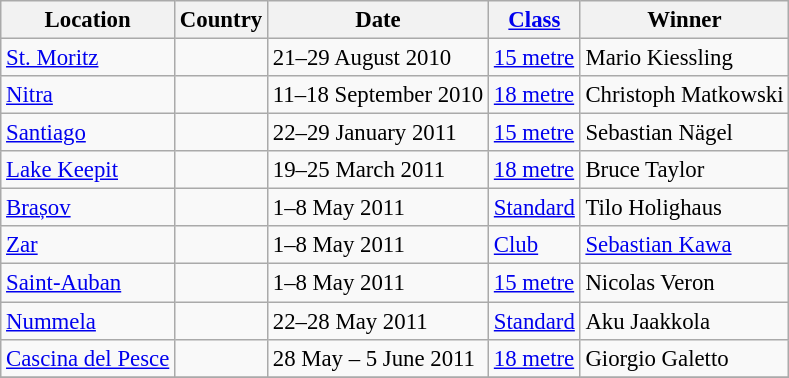<table class="wikitable" style="font-size: 95%;">
<tr>
<th>Location</th>
<th>Country</th>
<th>Date</th>
<th><a href='#'>Class</a></th>
<th>Winner</th>
</tr>
<tr>
<td><a href='#'>St. Moritz</a></td>
<td></td>
<td>21–29 August 2010</td>
<td><a href='#'>15 metre</a></td>
<td> Mario Kiessling</td>
</tr>
<tr>
<td><a href='#'>Nitra</a></td>
<td></td>
<td>11–18 September 2010</td>
<td><a href='#'>18 metre</a></td>
<td> Christoph Matkowski</td>
</tr>
<tr>
<td><a href='#'>Santiago</a></td>
<td></td>
<td>22–29 January 2011</td>
<td><a href='#'>15 metre</a></td>
<td> Sebastian Nägel</td>
</tr>
<tr>
<td><a href='#'>Lake Keepit</a></td>
<td></td>
<td>19–25 March 2011</td>
<td><a href='#'>18 metre</a></td>
<td> Bruce Taylor</td>
</tr>
<tr>
<td><a href='#'>Brașov</a></td>
<td></td>
<td>1–8 May 2011</td>
<td><a href='#'>Standard</a></td>
<td> Tilo Holighaus</td>
</tr>
<tr>
<td><a href='#'>Zar</a></td>
<td></td>
<td>1–8 May 2011</td>
<td><a href='#'>Club</a></td>
<td> <a href='#'>Sebastian Kawa</a></td>
</tr>
<tr>
<td><a href='#'>Saint-Auban</a></td>
<td></td>
<td>1–8 May 2011</td>
<td><a href='#'>15 metre</a></td>
<td> Nicolas Veron</td>
</tr>
<tr>
<td><a href='#'>Nummela</a></td>
<td></td>
<td>22–28 May 2011</td>
<td><a href='#'>Standard</a></td>
<td> Aku Jaakkola</td>
</tr>
<tr>
<td><a href='#'>Cascina del Pesce</a></td>
<td></td>
<td>28 May – 5 June 2011</td>
<td><a href='#'>18 metre</a></td>
<td> Giorgio Galetto</td>
</tr>
<tr>
</tr>
</table>
